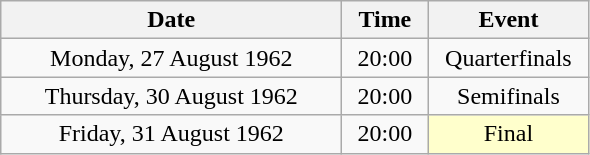<table class = "wikitable" style="text-align:center;">
<tr>
<th width=220>Date</th>
<th width=50>Time</th>
<th width=100>Event</th>
</tr>
<tr>
<td>Monday, 27 August 1962</td>
<td>20:00</td>
<td>Quarterfinals</td>
</tr>
<tr>
<td>Thursday, 30 August 1962</td>
<td>20:00</td>
<td>Semifinals</td>
</tr>
<tr>
<td>Friday, 31 August 1962</td>
<td>20:00</td>
<td bgcolor=ffffcc>Final</td>
</tr>
</table>
